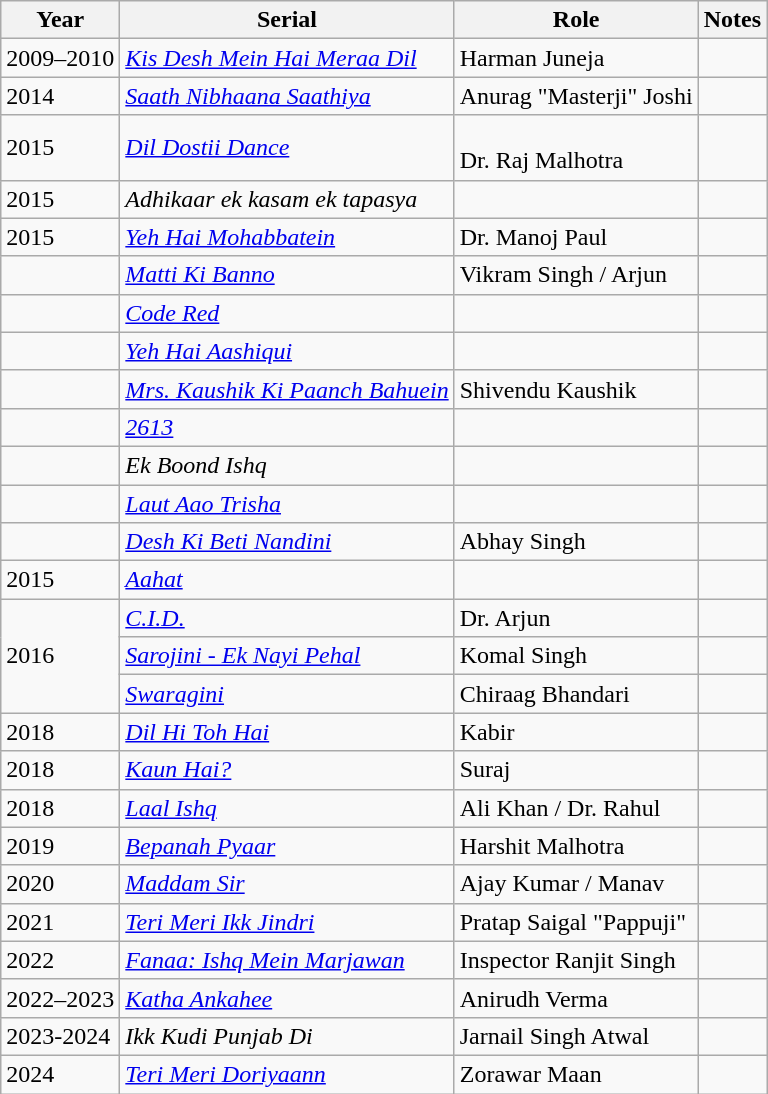<table class="wikitable sortable">
<tr>
<th>Year</th>
<th>Serial</th>
<th>Role</th>
<th>Notes</th>
</tr>
<tr>
<td>2009–2010</td>
<td><em><a href='#'>Kis Desh Mein Hai Meraa Dil</a></em></td>
<td>Harman Juneja</td>
<td></td>
</tr>
<tr>
<td>2014</td>
<td><em><a href='#'>Saath Nibhaana Saathiya</a></em></td>
<td>Anurag "Masterji" Joshi</td>
<td></td>
</tr>
<tr>
<td>2015</td>
<td><em><a href='#'>Dil Dostii Dance</a></em></td>
<td><br>Dr. Raj Malhotra</td>
<td></td>
</tr>
<tr>
<td>2015</td>
<td><em>Adhikaar ek kasam ek tapasya</em></td>
<td></td>
<td></td>
</tr>
<tr>
<td>2015</td>
<td><em><a href='#'>Yeh Hai Mohabbatein</a></em></td>
<td>Dr. Manoj Paul</td>
<td></td>
</tr>
<tr>
<td></td>
<td><em><a href='#'>Matti Ki Banno</a></em></td>
<td>Vikram Singh / Arjun</td>
<td></td>
</tr>
<tr>
<td></td>
<td><em><a href='#'>Code Red</a></em></td>
<td></td>
<td></td>
</tr>
<tr>
<td></td>
<td><em><a href='#'>Yeh Hai Aashiqui</a></em></td>
<td></td>
<td></td>
</tr>
<tr>
<td></td>
<td><em><a href='#'>Mrs. Kaushik Ki Paanch Bahuein</a></em></td>
<td>Shivendu Kaushik</td>
<td></td>
</tr>
<tr>
<td></td>
<td><em><a href='#'>2613</a></em></td>
<td></td>
<td></td>
</tr>
<tr>
<td></td>
<td><em>Ek Boond Ishq</em></td>
<td></td>
<td></td>
</tr>
<tr>
<td></td>
<td><em><a href='#'>Laut Aao Trisha</a></em></td>
<td></td>
<td></td>
</tr>
<tr>
<td></td>
<td><em><a href='#'>Desh Ki Beti Nandini</a></em></td>
<td>Abhay Singh</td>
<td></td>
</tr>
<tr>
<td>2015</td>
<td><em><a href='#'>Aahat</a></em></td>
<td></td>
<td></td>
</tr>
<tr>
<td rowspan="3">2016</td>
<td><em><a href='#'>C.I.D.</a></em></td>
<td>Dr. Arjun</td>
<td></td>
</tr>
<tr>
<td><em><a href='#'>Sarojini - Ek Nayi Pehal</a></em></td>
<td>Komal Singh</td>
<td></td>
</tr>
<tr>
<td><em><a href='#'>Swaragini</a></em></td>
<td>Chiraag Bhandari</td>
<td></td>
</tr>
<tr>
<td>2018</td>
<td><em><a href='#'>Dil Hi Toh Hai</a></em></td>
<td>Kabir</td>
<td></td>
</tr>
<tr>
<td>2018</td>
<td><em><a href='#'>Kaun Hai?</a> </em></td>
<td>Suraj</td>
<td></td>
</tr>
<tr>
<td>2018</td>
<td><em><a href='#'>Laal Ishq</a></em></td>
<td>Ali Khan / Dr. Rahul</td>
<td></td>
</tr>
<tr>
<td>2019</td>
<td><em><a href='#'>Bepanah Pyaar</a> </em></td>
<td>Harshit Malhotra</td>
<td></td>
</tr>
<tr>
<td>2020</td>
<td><em><a href='#'>Maddam Sir</a></em></td>
<td>Ajay Kumar / Manav</td>
<td></td>
</tr>
<tr>
<td>2021</td>
<td><em><a href='#'>Teri Meri Ikk Jindri</a></em></td>
<td>Pratap Saigal "Pappuji"</td>
<td></td>
</tr>
<tr>
<td>2022</td>
<td><em><a href='#'>Fanaa: Ishq Mein Marjawan</a></em></td>
<td>Inspector Ranjit Singh</td>
<td></td>
</tr>
<tr>
<td>2022–2023</td>
<td><em><a href='#'>Katha Ankahee</a></em></td>
<td>Anirudh Verma</td>
<td></td>
</tr>
<tr>
<td>2023-2024</td>
<td><em>Ikk Kudi Punjab Di</em></td>
<td>Jarnail Singh Atwal</td>
<td></td>
</tr>
<tr>
<td>2024</td>
<td><em><a href='#'>Teri Meri Doriyaann</a></em></td>
<td>Zorawar Maan</td>
<td></td>
</tr>
</table>
